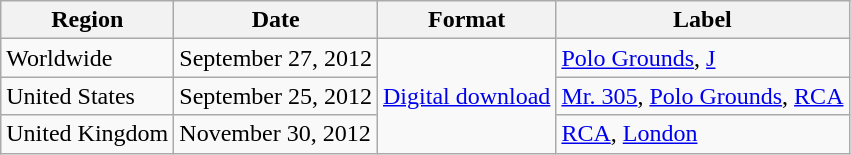<table class=wikitable>
<tr>
<th>Region</th>
<th>Date</th>
<th>Format</th>
<th>Label</th>
</tr>
<tr>
<td>Worldwide</td>
<td>September 27, 2012</td>
<td rowspan="3"><a href='#'>Digital download</a></td>
<td><a href='#'>Polo Grounds</a>, <a href='#'>J</a></td>
</tr>
<tr>
<td>United States</td>
<td>September 25, 2012</td>
<td><a href='#'>Mr. 305</a>, <a href='#'>Polo Grounds</a>, <a href='#'>RCA</a></td>
</tr>
<tr>
<td>United Kingdom</td>
<td>November 30, 2012</td>
<td><a href='#'>RCA</a>, <a href='#'>London</a></td>
</tr>
</table>
